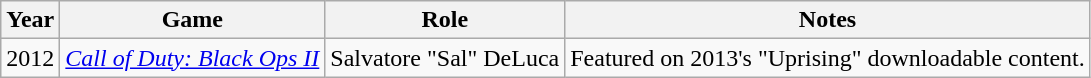<table class="wikitable">
<tr>
<th>Year</th>
<th>Game</th>
<th>Role</th>
<th>Notes</th>
</tr>
<tr>
<td>2012</td>
<td><em><a href='#'>Call of Duty: Black Ops II</a></em></td>
<td>Salvatore "Sal" DeLuca</td>
<td>Featured on 2013's "Uprising" downloadable content.</td>
</tr>
</table>
